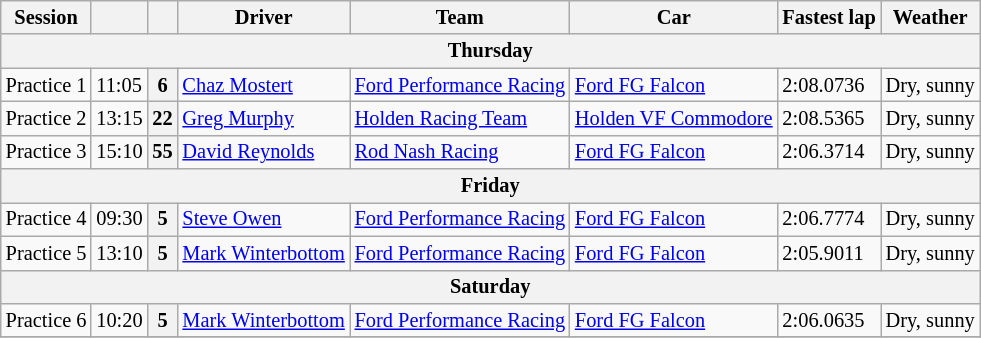<table class="wikitable" style="font-size: 85%;">
<tr>
<th>Session</th>
<th></th>
<th></th>
<th>Driver</th>
<th>Team</th>
<th>Car</th>
<th>Fastest lap</th>
<th>Weather</th>
</tr>
<tr>
<th colspan="9">Thursday</th>
</tr>
<tr>
<td>Practice 1</td>
<td>11:05</td>
<th>6</th>
<td><a href='#'>Chaz Mostert</a></td>
<td><a href='#'>Ford Performance Racing</a></td>
<td><a href='#'>Ford FG Falcon</a></td>
<td>2:08.0736</td>
<td>Dry, sunny</td>
</tr>
<tr>
<td>Practice 2</td>
<td>13:15</td>
<th>22</th>
<td><a href='#'>Greg Murphy</a></td>
<td><a href='#'>Holden Racing Team</a></td>
<td><a href='#'>Holden VF Commodore</a></td>
<td>2:08.5365</td>
<td>Dry, sunny</td>
</tr>
<tr>
<td>Practice 3</td>
<td>15:10</td>
<th>55</th>
<td><a href='#'>David Reynolds</a></td>
<td><a href='#'>Rod Nash Racing</a></td>
<td><a href='#'>Ford FG Falcon</a></td>
<td>2:06.3714</td>
<td>Dry, sunny</td>
</tr>
<tr>
<th colspan="9">Friday</th>
</tr>
<tr>
<td>Practice 4</td>
<td>09:30</td>
<th>5</th>
<td><a href='#'>Steve Owen</a></td>
<td><a href='#'>Ford Performance Racing</a></td>
<td><a href='#'>Ford FG Falcon</a></td>
<td>2:06.7774</td>
<td>Dry, sunny</td>
</tr>
<tr>
<td>Practice 5</td>
<td>13:10</td>
<th>5</th>
<td><a href='#'>Mark Winterbottom</a></td>
<td><a href='#'>Ford Performance Racing</a></td>
<td><a href='#'>Ford FG Falcon</a></td>
<td>2:05.9011</td>
<td>Dry, sunny</td>
</tr>
<tr>
<th colspan="9">Saturday</th>
</tr>
<tr>
<td>Practice 6</td>
<td>10:20</td>
<th>5</th>
<td><a href='#'>Mark Winterbottom</a></td>
<td><a href='#'>Ford Performance Racing</a></td>
<td><a href='#'>Ford FG Falcon</a></td>
<td>2:06.0635</td>
<td>Dry, sunny</td>
</tr>
<tr>
</tr>
</table>
